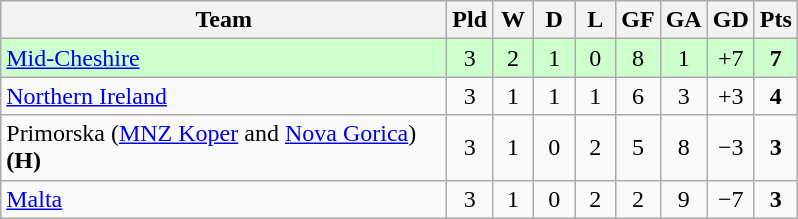<table class="wikitable" style="text-align:center;">
<tr>
<th width=290>Team</th>
<th width=20 abbr="Played">Pld</th>
<th width=20 abbr="Won">W</th>
<th width=20 abbr="Drawn">D</th>
<th width=20 abbr="Lost">L</th>
<th width=20 abbr="Goals for">GF</th>
<th width=20 abbr="Goals against">GA</th>
<th width=20 abbr="Goal difference">GD</th>
<th width=20 abbr="Points">Pts</th>
</tr>
<tr bgcolor=#ccffcc>
<td align=left> <a href='#'>Mid-Cheshire</a></td>
<td>3</td>
<td>2</td>
<td>1</td>
<td>0</td>
<td>8</td>
<td>1</td>
<td>+7</td>
<td><strong>7</strong></td>
</tr>
<tr>
<td align=left> <a href='#'>Northern Ireland</a></td>
<td>3</td>
<td>1</td>
<td>1</td>
<td>1</td>
<td>6</td>
<td>3</td>
<td>+3</td>
<td><strong>4</strong></td>
</tr>
<tr>
<td align=left> Primorska (<a href='#'>MNZ Koper</a> and <a href='#'>Nova Gorica</a>) <strong>(H)</strong></td>
<td>3</td>
<td>1</td>
<td>0</td>
<td>2</td>
<td>5</td>
<td>8</td>
<td>−3</td>
<td><strong>3</strong></td>
</tr>
<tr>
<td align=left> <a href='#'>Malta</a></td>
<td>3</td>
<td>1</td>
<td>0</td>
<td>2</td>
<td>2</td>
<td>9</td>
<td>−7</td>
<td><strong>3</strong></td>
</tr>
</table>
